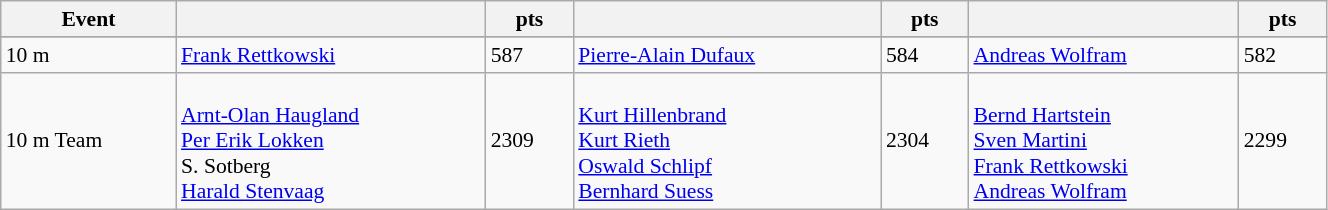<table class="wikitable" width=70% style="font-size:90%; text-align:left;">
<tr>
<th>Event</th>
<th></th>
<th>pts</th>
<th></th>
<th>pts</th>
<th></th>
<th>pts</th>
</tr>
<tr>
</tr>
<tr>
<td>10 m</td>
<td> <a href='#'>Frank Rettkowski</a></td>
<td>587</td>
<td> <a href='#'>Pierre-Alain Dufaux</a></td>
<td>584</td>
<td> <a href='#'>Andreas Wolfram</a></td>
<td>582</td>
</tr>
<tr>
<td>10 m Team</td>
<td><br><a href='#'>Arnt-Olan Haugland</a><br><a href='#'>Per Erik Lokken</a><br>S. Sotberg<br><a href='#'>Harald Stenvaag</a></td>
<td>2309</td>
<td><br><a href='#'>Kurt Hillenbrand</a><br><a href='#'>Kurt Rieth</a><br><a href='#'>Oswald Schlipf</a><br><a href='#'>Bernhard Suess</a></td>
<td>2304</td>
<td><br><a href='#'>Bernd Hartstein</a><br><a href='#'>Sven Martini</a><br><a href='#'>Frank Rettkowski</a><br><a href='#'>Andreas Wolfram</a></td>
<td>2299</td>
</tr>
</table>
